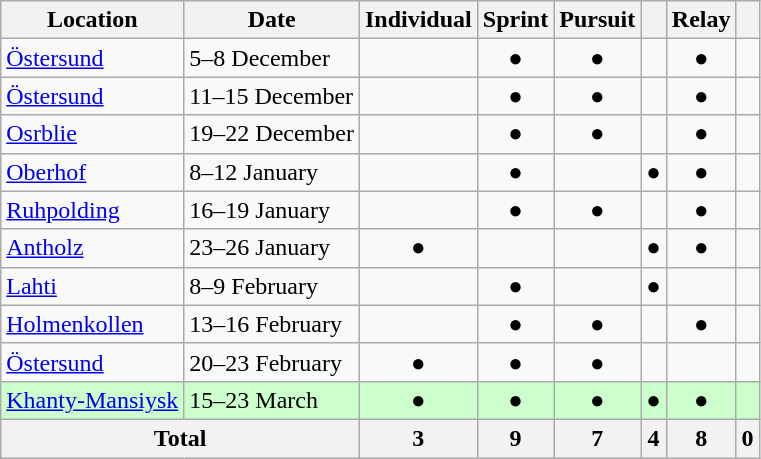<table class="wikitable" border="1">
<tr>
<th>Location</th>
<th>Date</th>
<th>Individual</th>
<th>Sprint</th>
<th>Pursuit</th>
<th></th>
<th>Relay</th>
<th></th>
</tr>
<tr align="center">
<td align="left"> <a href='#'>Östersund</a></td>
<td align="left">5–8 December</td>
<td></td>
<td>●</td>
<td>●</td>
<td></td>
<td>●</td>
<td></td>
</tr>
<tr align="center">
<td align="left"> <a href='#'>Östersund</a></td>
<td align="left">11–15 December</td>
<td></td>
<td>●</td>
<td>●</td>
<td></td>
<td>●</td>
<td></td>
</tr>
<tr align="center">
<td align="left"> <a href='#'>Osrblie</a></td>
<td align="left">19–22 December</td>
<td></td>
<td>●</td>
<td>●</td>
<td></td>
<td>●</td>
<td></td>
</tr>
<tr align="center">
<td align="left"> <a href='#'>Oberhof</a></td>
<td align="left">8–12 January</td>
<td></td>
<td>●</td>
<td></td>
<td>●</td>
<td>●</td>
<td></td>
</tr>
<tr align="center">
<td align="left"> <a href='#'>Ruhpolding</a></td>
<td align="left">16–19 January</td>
<td></td>
<td>●</td>
<td>●</td>
<td></td>
<td>●</td>
<td></td>
</tr>
<tr align="center">
<td align="left"> <a href='#'>Antholz</a></td>
<td align="left">23–26 January</td>
<td>●</td>
<td></td>
<td></td>
<td>●</td>
<td>●</td>
<td></td>
</tr>
<tr align="center">
<td align="left"> <a href='#'>Lahti</a></td>
<td align="left">8–9 February</td>
<td></td>
<td>●</td>
<td></td>
<td>●</td>
<td></td>
<td></td>
</tr>
<tr align="center">
<td align="left"> <a href='#'>Holmenkollen</a></td>
<td align="left">13–16 February</td>
<td></td>
<td>●</td>
<td>●</td>
<td></td>
<td>●</td>
<td></td>
</tr>
<tr align="center">
<td align="left"> <a href='#'>Östersund</a></td>
<td align="left">20–23 February</td>
<td>●</td>
<td>●</td>
<td>●</td>
<td></td>
<td></td>
<td></td>
</tr>
<tr align="center" style="background:#ccffcc">
<td align="left"> <a href='#'>Khanty-Mansiysk</a></td>
<td align="left">15–23 March</td>
<td>●</td>
<td>●</td>
<td>●</td>
<td>●</td>
<td>●</td>
<td></td>
</tr>
<tr align="center">
<th colspan="2">Total</th>
<th>3</th>
<th>9</th>
<th>7</th>
<th>4</th>
<th>8</th>
<th>0</th>
</tr>
</table>
